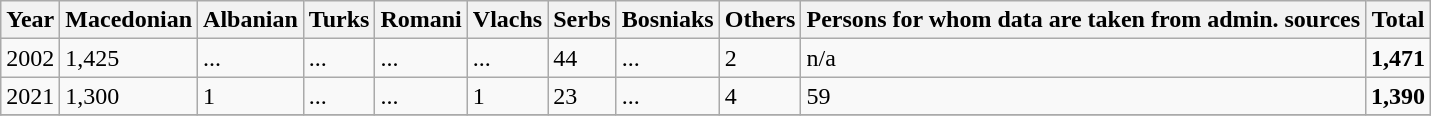<table class="wikitable">
<tr>
<th>Year</th>
<th>Macedonian</th>
<th>Albanian</th>
<th>Turks</th>
<th>Romani</th>
<th>Vlachs</th>
<th>Serbs</th>
<th>Bosniaks</th>
<th><abbr>Others</abbr></th>
<th>Persons for whom data are taken from admin. sources</th>
<th>Total</th>
</tr>
<tr>
<td>2002</td>
<td>1,425</td>
<td>...</td>
<td>...</td>
<td>...</td>
<td>...</td>
<td>44</td>
<td>...</td>
<td>2</td>
<td>n/a</td>
<td><strong>1,471</strong></td>
</tr>
<tr>
<td>2021</td>
<td>1,300</td>
<td>1</td>
<td>...</td>
<td>...</td>
<td>1</td>
<td>23</td>
<td>...</td>
<td>4</td>
<td>59</td>
<td><strong>1,390</strong></td>
</tr>
<tr>
</tr>
</table>
